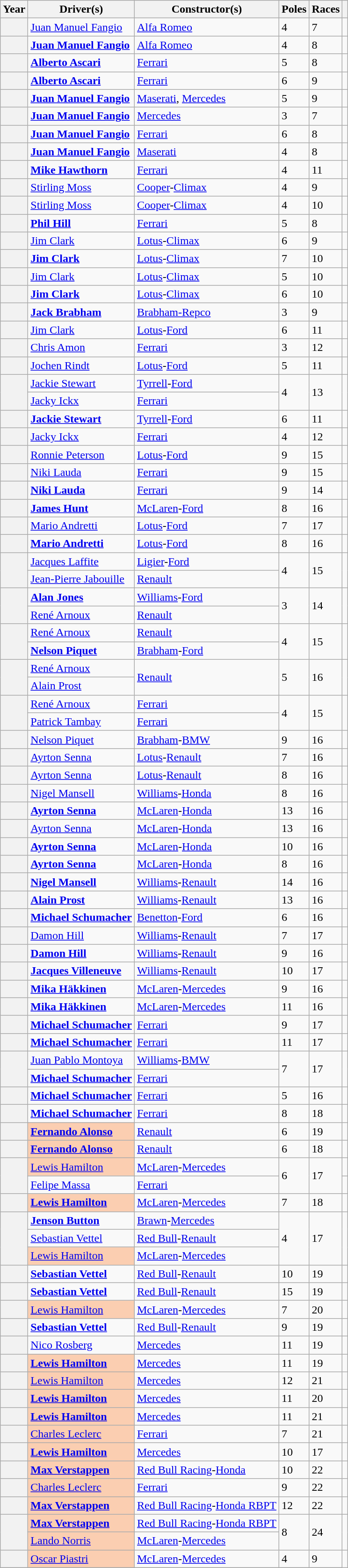<table class="wikitable">
<tr>
<th scope=col>Year</th>
<th scope=col>Driver(s)</th>
<th scope=col>Constructor(s)</th>
<th scope=col>Poles</th>
<th scope=col>Races</th>
<th scope=col></th>
</tr>
<tr>
<th scope=row style="text-align:center"></th>
<td> <a href='#'>Juan Manuel Fangio</a></td>
<td><a href='#'>Alfa Romeo</a></td>
<td>4</td>
<td>7</td>
<td></td>
</tr>
<tr>
<th scope=row style="text-align:center"></th>
<td> <strong><a href='#'>Juan Manuel Fangio</a></strong></td>
<td><a href='#'>Alfa Romeo</a></td>
<td>4</td>
<td>8</td>
<td></td>
</tr>
<tr>
<th scope=row style="text-align:center"></th>
<td> <strong><a href='#'>Alberto Ascari</a></strong></td>
<td><a href='#'>Ferrari</a></td>
<td>5</td>
<td>8</td>
<td></td>
</tr>
<tr>
<th scope=row style="text-align:center"></th>
<td> <strong><a href='#'>Alberto Ascari</a></strong></td>
<td><a href='#'>Ferrari</a></td>
<td>6</td>
<td>9</td>
<td></td>
</tr>
<tr>
<th scope=row style="text-align:center"></th>
<td> <strong><a href='#'>Juan Manuel Fangio</a></strong></td>
<td><a href='#'>Maserati</a>, <a href='#'>Mercedes</a></td>
<td>5</td>
<td>9</td>
<td></td>
</tr>
<tr>
<th scope=row style="text-align:center"></th>
<td> <strong><a href='#'>Juan Manuel Fangio</a></strong></td>
<td><a href='#'>Mercedes</a></td>
<td>3</td>
<td>7</td>
<td></td>
</tr>
<tr>
<th scope=row style="text-align:center"></th>
<td> <strong><a href='#'>Juan Manuel Fangio</a></strong></td>
<td><a href='#'>Ferrari</a></td>
<td>6</td>
<td>8</td>
<td></td>
</tr>
<tr>
<th scope=row style="text-align:center"></th>
<td> <strong><a href='#'>Juan Manuel Fangio</a></strong></td>
<td><a href='#'>Maserati</a></td>
<td>4</td>
<td>8</td>
<td></td>
</tr>
<tr>
<th scope=row style="text-align:center"></th>
<td> <strong><a href='#'>Mike Hawthorn</a></strong></td>
<td><a href='#'>Ferrari</a></td>
<td>4</td>
<td>11</td>
<td></td>
</tr>
<tr>
<th scope=row style="text-align:center"></th>
<td> <a href='#'>Stirling Moss</a></td>
<td><a href='#'>Cooper</a>-<a href='#'>Climax</a></td>
<td>4</td>
<td>9</td>
<td></td>
</tr>
<tr>
<th scope=row style="text-align:center"></th>
<td> <a href='#'>Stirling Moss</a></td>
<td><a href='#'>Cooper</a>-<a href='#'>Climax</a></td>
<td>4</td>
<td>10</td>
<td></td>
</tr>
<tr>
<th scope=row style="text-align:center"></th>
<td> <strong><a href='#'>Phil Hill</a></strong></td>
<td><a href='#'>Ferrari</a></td>
<td>5</td>
<td>8</td>
<td></td>
</tr>
<tr>
<th scope=row style="text-align:center"></th>
<td> <a href='#'>Jim Clark</a></td>
<td><a href='#'>Lotus</a>-<a href='#'>Climax</a></td>
<td>6</td>
<td>9</td>
<td></td>
</tr>
<tr>
<th scope=row style="text-align:center"></th>
<td> <strong><a href='#'>Jim Clark</a></strong></td>
<td><a href='#'>Lotus</a>-<a href='#'>Climax</a></td>
<td>7</td>
<td>10</td>
<td></td>
</tr>
<tr>
<th scope=row style="text-align:center"></th>
<td> <a href='#'>Jim Clark</a></td>
<td><a href='#'>Lotus</a>-<a href='#'>Climax</a></td>
<td>5</td>
<td>10</td>
<td></td>
</tr>
<tr>
<th scope=row style="text-align:center"></th>
<td> <strong><a href='#'>Jim Clark</a></strong></td>
<td><a href='#'>Lotus</a>-<a href='#'>Climax</a></td>
<td>6</td>
<td>10</td>
<td></td>
</tr>
<tr>
<th scope=row style="text-align:center"></th>
<td> <strong><a href='#'>Jack Brabham</a></strong></td>
<td><a href='#'>Brabham-Repco</a></td>
<td>3</td>
<td>9</td>
<td></td>
</tr>
<tr>
<th scope=row style="text-align:center"></th>
<td> <a href='#'>Jim Clark</a></td>
<td><a href='#'>Lotus</a>-<a href='#'>Ford</a></td>
<td>6</td>
<td>11</td>
<td></td>
</tr>
<tr>
<th scope=row style="text-align:center"></th>
<td> <a href='#'>Chris Amon</a></td>
<td><a href='#'>Ferrari</a></td>
<td>3</td>
<td>12</td>
<td></td>
</tr>
<tr>
<th scope=row style="text-align:center"></th>
<td> <a href='#'>Jochen Rindt</a></td>
<td><a href='#'>Lotus</a>-<a href='#'>Ford</a></td>
<td>5</td>
<td>11</td>
<td></td>
</tr>
<tr>
<th scope=row style="text-align:center" rowspan=2></th>
<td> <a href='#'>Jackie Stewart</a></td>
<td><a href='#'>Tyrrell</a>-<a href='#'>Ford</a></td>
<td rowspan=2>4</td>
<td rowspan=2>13</td>
<td rowspan="2"></td>
</tr>
<tr>
<td> <a href='#'>Jacky Ickx</a></td>
<td><a href='#'>Ferrari</a></td>
</tr>
<tr>
<th scope=row style="text-align:center"></th>
<td> <strong><a href='#'>Jackie Stewart</a></strong></td>
<td><a href='#'>Tyrrell</a>-<a href='#'>Ford</a></td>
<td>6</td>
<td>11</td>
<td></td>
</tr>
<tr>
<th scope=row style="text-align:center"></th>
<td> <a href='#'>Jacky Ickx</a></td>
<td><a href='#'>Ferrari</a></td>
<td>4</td>
<td>12</td>
<td></td>
</tr>
<tr>
<th scope=row style="text-align:center"></th>
<td> <a href='#'>Ronnie Peterson</a></td>
<td><a href='#'>Lotus</a>-<a href='#'>Ford</a></td>
<td>9</td>
<td>15</td>
<td></td>
</tr>
<tr>
<th scope=row style="text-align:center"></th>
<td> <a href='#'>Niki Lauda</a></td>
<td><a href='#'>Ferrari</a></td>
<td>9</td>
<td>15</td>
<td></td>
</tr>
<tr>
<th scope=row style="text-align:center"></th>
<td> <strong><a href='#'>Niki Lauda</a></strong></td>
<td><a href='#'>Ferrari</a></td>
<td>9</td>
<td>14</td>
<td></td>
</tr>
<tr>
<th scope=row style="text-align:center"></th>
<td> <strong><a href='#'>James Hunt</a></strong></td>
<td><a href='#'>McLaren</a>-<a href='#'>Ford</a></td>
<td>8</td>
<td>16</td>
<td></td>
</tr>
<tr>
<th scope=row style="text-align:center"></th>
<td> <a href='#'>Mario Andretti</a></td>
<td><a href='#'>Lotus</a>-<a href='#'>Ford</a></td>
<td>7</td>
<td>17</td>
<td></td>
</tr>
<tr>
<th scope=row style="text-align:center"></th>
<td> <strong><a href='#'>Mario Andretti</a></strong></td>
<td><a href='#'>Lotus</a>-<a href='#'>Ford</a></td>
<td>8</td>
<td>16</td>
<td></td>
</tr>
<tr>
<th scope=row style="text-align:center" rowspan=2></th>
<td> <a href='#'>Jacques Laffite</a></td>
<td><a href='#'>Ligier</a>-<a href='#'>Ford</a></td>
<td rowspan=2>4</td>
<td rowspan=2>15</td>
<td rowspan="2"></td>
</tr>
<tr>
<td> <a href='#'>Jean-Pierre Jabouille</a></td>
<td><a href='#'>Renault</a></td>
</tr>
<tr>
<th scope=row style="text-align:center" rowspan=2></th>
<td> <strong><a href='#'>Alan Jones</a></strong></td>
<td><a href='#'>Williams</a>-<a href='#'>Ford</a></td>
<td rowspan=2>3</td>
<td rowspan=2>14</td>
<td rowspan="2"></td>
</tr>
<tr>
<td> <a href='#'>René Arnoux</a></td>
<td><a href='#'>Renault</a></td>
</tr>
<tr>
<th scope=row style="text-align:center" rowspan=2></th>
<td> <a href='#'>René Arnoux</a></td>
<td><a href='#'>Renault</a></td>
<td rowspan=2>4</td>
<td rowspan=2>15</td>
<td rowspan="2"></td>
</tr>
<tr>
<td> <strong><a href='#'>Nelson Piquet</a></strong></td>
<td><a href='#'>Brabham</a>-<a href='#'>Ford</a></td>
</tr>
<tr>
<th scope=row style="text-align:center" rowspan=2></th>
<td> <a href='#'>René Arnoux</a></td>
<td rowspan=2><a href='#'>Renault</a></td>
<td rowspan=2>5</td>
<td rowspan=2>16</td>
<td rowspan="2"></td>
</tr>
<tr>
<td> <a href='#'>Alain Prost</a></td>
</tr>
<tr>
<th scope=row style="text-align:center" rowspan=2></th>
<td> <a href='#'>René Arnoux</a></td>
<td><a href='#'>Ferrari</a></td>
<td rowspan=2>4</td>
<td rowspan=2>15</td>
<td rowspan="2"></td>
</tr>
<tr>
<td> <a href='#'>Patrick Tambay</a></td>
<td><a href='#'>Ferrari</a></td>
</tr>
<tr>
<th scope=row style="text-align:center"></th>
<td> <a href='#'>Nelson Piquet</a></td>
<td><a href='#'>Brabham</a>-<a href='#'>BMW</a></td>
<td>9</td>
<td>16</td>
<td></td>
</tr>
<tr>
<th scope=row style="text-align:center"></th>
<td> <a href='#'>Ayrton Senna</a></td>
<td><a href='#'>Lotus</a>-<a href='#'>Renault</a></td>
<td>7</td>
<td>16</td>
<td></td>
</tr>
<tr>
<th scope=row style="text-align:center"></th>
<td> <a href='#'>Ayrton Senna</a></td>
<td><a href='#'>Lotus</a>-<a href='#'>Renault</a></td>
<td>8</td>
<td>16</td>
<td></td>
</tr>
<tr>
<th scope=row style="text-align:center"></th>
<td> <a href='#'>Nigel Mansell</a></td>
<td><a href='#'>Williams</a>-<a href='#'>Honda</a></td>
<td>8</td>
<td>16</td>
<td></td>
</tr>
<tr>
<th scope=row style="text-align:center"></th>
<td><strong> <a href='#'>Ayrton Senna</a></strong></td>
<td><a href='#'>McLaren</a>-<a href='#'>Honda</a></td>
<td>13</td>
<td>16</td>
<td></td>
</tr>
<tr>
<th scope=row style="text-align:center"></th>
<td> <a href='#'>Ayrton Senna</a></td>
<td><a href='#'>McLaren</a>-<a href='#'>Honda</a></td>
<td>13</td>
<td>16</td>
<td></td>
</tr>
<tr>
<th scope=row style="text-align:center"></th>
<td> <strong><a href='#'>Ayrton Senna</a></strong></td>
<td><a href='#'>McLaren</a>-<a href='#'>Honda</a></td>
<td>10</td>
<td>16</td>
<td></td>
</tr>
<tr>
<th scope=row style="text-align:center"></th>
<td> <strong><a href='#'>Ayrton Senna</a></strong></td>
<td><a href='#'>McLaren</a>-<a href='#'>Honda</a></td>
<td>8</td>
<td>16</td>
<td></td>
</tr>
<tr>
<th scope=row style="text-align:center"></th>
<td> <strong><a href='#'>Nigel Mansell</a></strong></td>
<td><a href='#'>Williams</a>-<a href='#'>Renault</a></td>
<td>14</td>
<td>16</td>
<td></td>
</tr>
<tr>
<th scope=row style="text-align:center"></th>
<td> <strong><a href='#'>Alain Prost</a></strong></td>
<td><a href='#'>Williams</a>-<a href='#'>Renault</a></td>
<td>13</td>
<td>16</td>
<td></td>
</tr>
<tr>
<th scope=row style="text-align:center"></th>
<td> <strong><a href='#'>Michael Schumacher</a></strong></td>
<td><a href='#'>Benetton</a>-<a href='#'>Ford</a></td>
<td>6</td>
<td>16</td>
<td></td>
</tr>
<tr>
<th scope=row style="text-align:center"></th>
<td> <a href='#'>Damon Hill</a></td>
<td><a href='#'>Williams</a>-<a href='#'>Renault</a></td>
<td>7</td>
<td>17</td>
<td></td>
</tr>
<tr>
<th scope=row style="text-align:center"></th>
<td> <strong><a href='#'>Damon Hill</a></strong></td>
<td><a href='#'>Williams</a>-<a href='#'>Renault</a></td>
<td>9</td>
<td>16</td>
<td></td>
</tr>
<tr>
<th scope=row style="text-align:center"></th>
<td> <strong><a href='#'>Jacques Villeneuve</a></strong></td>
<td><a href='#'>Williams</a>-<a href='#'>Renault</a></td>
<td>10</td>
<td>17</td>
<td></td>
</tr>
<tr>
<th scope=row style="text-align:center"></th>
<td> <strong><a href='#'>Mika Häkkinen</a></strong></td>
<td><a href='#'>McLaren</a>-<a href='#'>Mercedes</a></td>
<td>9</td>
<td>16</td>
<td></td>
</tr>
<tr>
<th scope=row style="text-align:center"></th>
<td> <strong><a href='#'>Mika Häkkinen</a></strong></td>
<td><a href='#'>McLaren</a>-<a href='#'>Mercedes</a></td>
<td>11</td>
<td>16</td>
<td></td>
</tr>
<tr>
<th scope=row style="text-align:center"></th>
<td> <strong><a href='#'>Michael Schumacher</a></strong></td>
<td><a href='#'>Ferrari</a></td>
<td>9</td>
<td>17</td>
<td></td>
</tr>
<tr>
<th scope=row style="text-align:center"></th>
<td> <strong><a href='#'>Michael Schumacher</a></strong></td>
<td><a href='#'>Ferrari</a></td>
<td>11</td>
<td>17</td>
<td></td>
</tr>
<tr>
<th scope=row style="text-align:center" rowspan=2></th>
<td> <a href='#'>Juan Pablo Montoya</a></td>
<td><a href='#'>Williams</a>-<a href='#'>BMW</a></td>
<td rowspan=2>7</td>
<td rowspan=2>17</td>
<td rowspan="2"></td>
</tr>
<tr>
<td> <strong><a href='#'>Michael Schumacher</a></strong></td>
<td><a href='#'>Ferrari</a></td>
</tr>
<tr>
<th scope=row style="text-align:center"></th>
<td> <strong><a href='#'>Michael Schumacher</a></strong></td>
<td><a href='#'>Ferrari</a></td>
<td>5</td>
<td>16</td>
<td></td>
</tr>
<tr>
<th scope=row style="text-align:center"></th>
<td> <strong><a href='#'>Michael Schumacher</a></strong></td>
<td><a href='#'>Ferrari</a></td>
<td>8</td>
<td>18</td>
<td></td>
</tr>
<tr>
<th scope=row style="text-align:center"></th>
<td style=background:#FBCEB1> <strong><a href='#'>Fernando Alonso</a></strong></td>
<td><a href='#'>Renault</a></td>
<td>6</td>
<td>19</td>
<td></td>
</tr>
<tr>
<th scope=row style="text-align:center"></th>
<td style=background:#FBCEB1> <strong><a href='#'>Fernando Alonso</a></strong></td>
<td><a href='#'>Renault</a></td>
<td>6</td>
<td>18</td>
<td></td>
</tr>
<tr>
<th scope=row style="text-align:center" rowspan=2></th>
<td style=background:#FBCEB1> <a href='#'>Lewis Hamilton</a></td>
<td><a href='#'>McLaren</a>-<a href='#'>Mercedes</a></td>
<td rowspan=2>6</td>
<td rowspan=2>17</td>
<td></td>
</tr>
<tr>
<td> <a href='#'>Felipe Massa</a></td>
<td><a href='#'>Ferrari</a></td>
<td></td>
</tr>
<tr>
<th scope=row style="text-align:center"></th>
<td style=background:#FBCEB1> <strong><a href='#'>Lewis Hamilton</a></strong></td>
<td><a href='#'>McLaren</a>-<a href='#'>Mercedes</a></td>
<td>7</td>
<td>18</td>
<td></td>
</tr>
<tr>
<th scope=row style="text-align:center" rowspan=3></th>
<td> <strong><a href='#'>Jenson Button</a></strong></td>
<td><a href='#'>Brawn</a>-<a href='#'>Mercedes</a></td>
<td rowspan=3>4</td>
<td rowspan=3>17</td>
<td rowspan="3"></td>
</tr>
<tr>
<td> <a href='#'>Sebastian Vettel</a></td>
<td><a href='#'>Red Bull</a>-<a href='#'>Renault</a></td>
</tr>
<tr>
<td style=background:#FBCEB1> <a href='#'>Lewis Hamilton</a></td>
<td><a href='#'>McLaren</a>-<a href='#'>Mercedes</a></td>
</tr>
<tr>
<th scope=row style="text-align:center"></th>
<td> <strong><a href='#'>Sebastian Vettel</a></strong></td>
<td><a href='#'>Red Bull</a>-<a href='#'>Renault</a></td>
<td>10</td>
<td>19</td>
<td></td>
</tr>
<tr>
<th scope=row style="text-align:center"></th>
<td> <strong><a href='#'>Sebastian Vettel</a></strong></td>
<td><a href='#'>Red Bull</a>-<a href='#'>Renault</a></td>
<td>15</td>
<td>19</td>
<td></td>
</tr>
<tr>
<th scope=row style="text-align:center"></th>
<td style=background:#FBCEB1> <a href='#'>Lewis Hamilton</a></td>
<td><a href='#'>McLaren</a>-<a href='#'>Mercedes</a></td>
<td>7</td>
<td>20</td>
<td></td>
</tr>
<tr>
<th scope=row style="text-align:center"></th>
<td> <strong><a href='#'>Sebastian Vettel</a></strong></td>
<td><a href='#'>Red Bull</a>-<a href='#'>Renault</a></td>
<td>9</td>
<td>19</td>
<td></td>
</tr>
<tr>
<th scope=row style="text-align:center"></th>
<td> <a href='#'>Nico Rosberg</a></td>
<td><a href='#'>Mercedes</a></td>
<td>11</td>
<td>19</td>
<td></td>
</tr>
<tr>
<th scope=row style="text-align:center"></th>
<td style=background:#FBCEB1> <strong><a href='#'>Lewis Hamilton</a></strong></td>
<td><a href='#'>Mercedes</a></td>
<td>11</td>
<td>19</td>
<td></td>
</tr>
<tr>
<th scope=row style="text-align:center"></th>
<td style=background:#FBCEB1> <a href='#'>Lewis Hamilton</a></td>
<td><a href='#'>Mercedes</a></td>
<td>12</td>
<td>21</td>
<td></td>
</tr>
<tr>
<th scope=row style="text-align:center"></th>
<td style=background:#FBCEB1> <strong><a href='#'>Lewis Hamilton</a></strong></td>
<td><a href='#'>Mercedes</a></td>
<td>11</td>
<td>20</td>
<td></td>
</tr>
<tr>
<th scope=row style="text-align:center"></th>
<td style=background:#FBCEB1> <strong><a href='#'>Lewis Hamilton</a></strong></td>
<td><a href='#'>Mercedes</a></td>
<td>11</td>
<td>21</td>
<td></td>
</tr>
<tr>
<th scope=row style="text-align:center"></th>
<td style="background:#FBCEB1"> <a href='#'>Charles Leclerc</a></td>
<td><a href='#'>Ferrari</a></td>
<td>7</td>
<td>21</td>
<td></td>
</tr>
<tr>
<th scope=row style="text-align:center"></th>
<td style=background:#FBCEB1> <strong><a href='#'>Lewis Hamilton</a></strong></td>
<td><a href='#'>Mercedes</a></td>
<td>10</td>
<td>17</td>
<td></td>
</tr>
<tr>
<th scope=row style="text-align:center"></th>
<td style="background:#FBCEB1"> <strong><a href='#'>Max Verstappen</a></strong></td>
<td><a href='#'>Red Bull Racing</a>-<a href='#'>Honda</a></td>
<td>10</td>
<td>22</td>
<td></td>
</tr>
<tr>
<th scope=row style="text-align:center"></th>
<td style="background:#FBCEB1"> <a href='#'>Charles Leclerc</a></td>
<td><a href='#'>Ferrari</a></td>
<td>9</td>
<td>22</td>
<td></td>
</tr>
<tr>
<th scope=row style="text-align:center"></th>
<td style="background:#FBCEB1"> <strong><a href='#'>Max Verstappen</a></strong></td>
<td><a href='#'>Red Bull Racing</a>-<a href='#'>Honda RBPT</a></td>
<td>12</td>
<td>22</td>
<td></td>
</tr>
<tr>
<th scope=row style="text-align:center" rowspan=2></th>
<td style="background:#FBCEB1"> <strong><a href='#'>Max Verstappen</a></strong></td>
<td><a href='#'>Red Bull Racing</a>-<a href='#'>Honda RBPT</a></td>
<td rowspan=2>8</td>
<td rowspan=2>24</td>
<td rowspan="2"></td>
</tr>
<tr>
<td style="background:#FBCEB1"> <a href='#'>Lando Norris</a></td>
<td><a href='#'>McLaren</a>-<a href='#'>Mercedes</a></td>
</tr>
<tr>
<th scope=row style="text-align:center"></th>
<td style="background:#FBCEB1"> <a href='#'>Oscar Piastri</a></td>
<td><a href='#'>McLaren</a>-<a href='#'>Mercedes</a></td>
<td>4</td>
<td>9</td>
<td rowspan="2"></td>
</tr>
<tr>
</tr>
</table>
